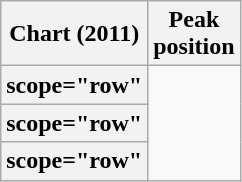<table class="wikitable sortable plainrowheaders">
<tr>
<th>Chart (2011)</th>
<th>Peak<br>position</th>
</tr>
<tr>
<th>scope="row"</th>
</tr>
<tr>
<th>scope="row"</th>
</tr>
<tr>
<th>scope="row"</th>
</tr>
</table>
